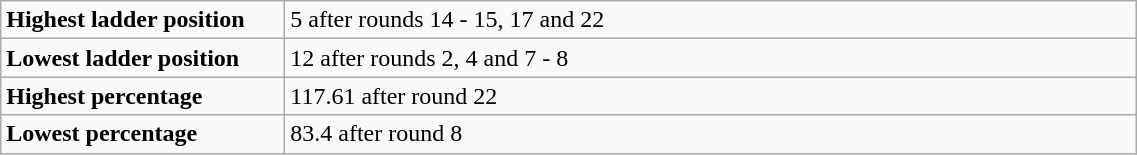<table class="wikitable" style="width:60%;">
<tr>
<td style="width:25%;"><strong>Highest ladder position</strong></td>
<td>5 after rounds 14 - 15, 17 and 22</td>
</tr>
<tr>
<td style="width:25%;"><strong>Lowest ladder position</strong></td>
<td>12 after rounds 2, 4 and 7 - 8</td>
</tr>
<tr>
<td style="width:25%;"><strong>Highest percentage</strong></td>
<td>117.61 after round 22</td>
</tr>
<tr>
<td style="width:25%;"><strong>Lowest percentage</strong></td>
<td>83.4 after round 8</td>
</tr>
</table>
